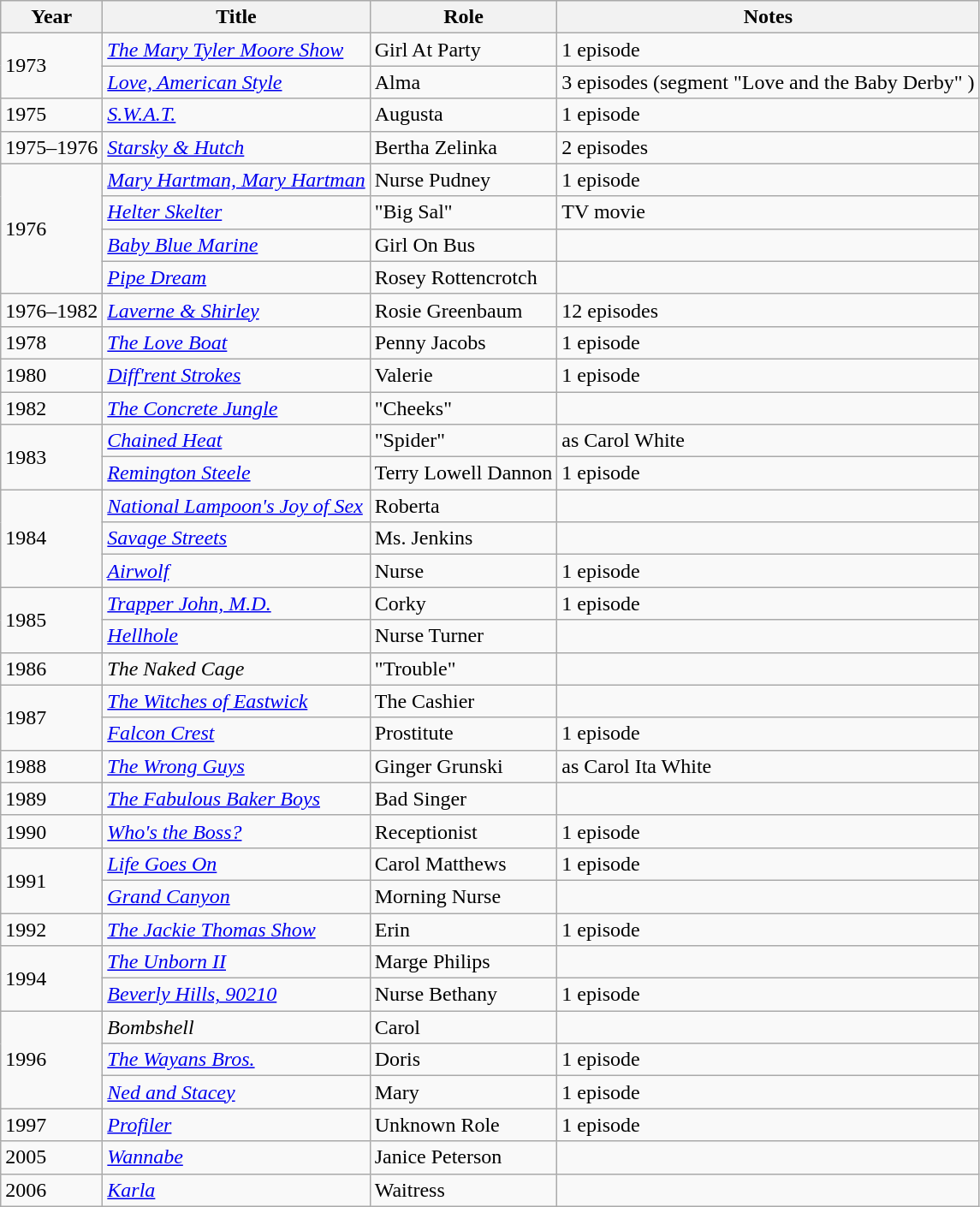<table class="wikitable sortable">
<tr>
<th>Year</th>
<th>Title</th>
<th>Role</th>
<th class="unsortable">Notes</th>
</tr>
<tr>
<td rowspan=2>1973</td>
<td><em><a href='#'>The Mary Tyler Moore Show</a></em></td>
<td>Girl At Party</td>
<td>1 episode</td>
</tr>
<tr>
<td><em><a href='#'>Love, American Style</a></em></td>
<td>Alma</td>
<td>3 episodes (segment "Love and the Baby Derby" )</td>
</tr>
<tr>
<td>1975</td>
<td><em><a href='#'>S.W.A.T.</a></em></td>
<td>Augusta</td>
<td>1 episode</td>
</tr>
<tr>
<td>1975–1976</td>
<td><em><a href='#'>Starsky & Hutch</a></em></td>
<td>Bertha Zelinka</td>
<td>2 episodes</td>
</tr>
<tr>
<td rowspan=4>1976</td>
<td><em><a href='#'>Mary Hartman, Mary Hartman</a></em></td>
<td>Nurse Pudney</td>
<td>1 episode</td>
</tr>
<tr>
<td><em><a href='#'>Helter Skelter</a></em></td>
<td>"Big Sal"</td>
<td>TV movie</td>
</tr>
<tr>
<td><em><a href='#'>Baby Blue Marine</a></em></td>
<td>Girl On Bus</td>
<td></td>
</tr>
<tr>
<td><em><a href='#'>Pipe Dream</a></em></td>
<td>Rosey Rottencrotch</td>
<td></td>
</tr>
<tr>
<td>1976–1982</td>
<td><em><a href='#'>Laverne & Shirley</a></em></td>
<td>Rosie Greenbaum</td>
<td>12 episodes</td>
</tr>
<tr>
<td>1978</td>
<td><em><a href='#'>The Love Boat</a></em></td>
<td>Penny Jacobs</td>
<td>1 episode</td>
</tr>
<tr>
<td>1980</td>
<td><em><a href='#'>Diff'rent Strokes</a></em></td>
<td>Valerie</td>
<td>1 episode</td>
</tr>
<tr>
<td>1982</td>
<td><em><a href='#'>The Concrete Jungle</a></em></td>
<td>"Cheeks"</td>
<td></td>
</tr>
<tr>
<td rowspan=2>1983</td>
<td><em><a href='#'>Chained Heat</a></em></td>
<td>"Spider"</td>
<td>as Carol White</td>
</tr>
<tr>
<td><em><a href='#'>Remington Steele</a></em></td>
<td>Terry Lowell Dannon</td>
<td>1 episode</td>
</tr>
<tr>
<td rowspan=3>1984</td>
<td><em><a href='#'>National Lampoon's Joy of Sex</a></em></td>
<td>Roberta</td>
<td></td>
</tr>
<tr>
<td><em><a href='#'>Savage Streets</a></em></td>
<td>Ms. Jenkins</td>
<td></td>
</tr>
<tr>
<td><em><a href='#'>Airwolf</a></em></td>
<td>Nurse</td>
<td>1 episode</td>
</tr>
<tr>
<td rowspan=2>1985</td>
<td><em><a href='#'>Trapper John, M.D.</a></em></td>
<td>Corky</td>
<td>1 episode</td>
</tr>
<tr>
<td><em><a href='#'>Hellhole</a></em></td>
<td>Nurse Turner</td>
<td></td>
</tr>
<tr>
<td>1986</td>
<td><em>The Naked Cage</em></td>
<td>"Trouble"</td>
<td></td>
</tr>
<tr>
<td rowspan=2>1987</td>
<td><em><a href='#'>The Witches of Eastwick</a></em></td>
<td>The Cashier</td>
<td></td>
</tr>
<tr>
<td><em><a href='#'>Falcon Crest</a></em></td>
<td>Prostitute</td>
<td>1 episode</td>
</tr>
<tr>
<td>1988</td>
<td><em><a href='#'>The Wrong Guys</a></em></td>
<td>Ginger Grunski</td>
<td>as Carol Ita White</td>
</tr>
<tr>
<td>1989</td>
<td><em><a href='#'>The Fabulous Baker Boys</a></em></td>
<td>Bad Singer</td>
<td></td>
</tr>
<tr>
<td>1990</td>
<td><em><a href='#'>Who's the Boss?</a></em></td>
<td>Receptionist</td>
<td>1 episode</td>
</tr>
<tr>
<td rowspan=2>1991</td>
<td><em><a href='#'>Life Goes On</a></em></td>
<td>Carol Matthews</td>
<td>1 episode</td>
</tr>
<tr>
<td><em><a href='#'>Grand Canyon</a></em></td>
<td>Morning Nurse</td>
<td></td>
</tr>
<tr>
<td>1992</td>
<td><em><a href='#'>The Jackie Thomas Show</a></em></td>
<td>Erin</td>
<td>1 episode</td>
</tr>
<tr>
<td rowspan=2>1994</td>
<td><em><a href='#'>The Unborn II</a></em></td>
<td>Marge Philips</td>
<td></td>
</tr>
<tr>
<td><em><a href='#'>Beverly Hills, 90210</a></em></td>
<td>Nurse Bethany</td>
<td>1 episode</td>
</tr>
<tr>
<td rowspan=3>1996</td>
<td><em>Bombshell</em></td>
<td>Carol</td>
<td></td>
</tr>
<tr>
<td><em><a href='#'>The Wayans Bros.</a></em></td>
<td>Doris</td>
<td>1 episode</td>
</tr>
<tr>
<td><em><a href='#'>Ned and Stacey</a></em></td>
<td>Mary</td>
<td>1 episode</td>
</tr>
<tr>
<td>1997</td>
<td><em><a href='#'>Profiler</a></em></td>
<td>Unknown Role</td>
<td>1 episode</td>
</tr>
<tr>
<td>2005</td>
<td><em><a href='#'>Wannabe</a></em></td>
<td>Janice Peterson</td>
<td></td>
</tr>
<tr>
<td>2006</td>
<td><em><a href='#'>Karla</a></em></td>
<td>Waitress</td>
<td></td>
</tr>
</table>
